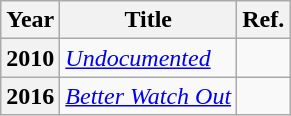<table class="wikitable sortable plainrowheaders">
<tr>
<th scope="col">Year</th>
<th scope="col">Title</th>
<th scope="col">Ref.</th>
</tr>
<tr>
<th scope="row">2010</th>
<td><em><a href='#'>Undocumented</a></em></td>
<td align="center"></td>
</tr>
<tr>
<th scope="row">2016</th>
<td><em><a href='#'>Better Watch Out</a></em></td>
<td align="center"></td>
</tr>
</table>
